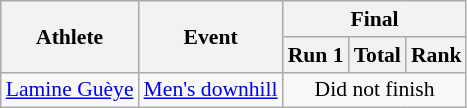<table class="wikitable" style="font-size:90%">
<tr>
<th rowspan="2">Athlete</th>
<th rowspan="2">Event</th>
<th colspan="5">Final</th>
</tr>
<tr>
<th>Run 1</th>
<th>Total</th>
<th>Rank</th>
</tr>
<tr>
<td><a href='#'>Lamine Guèye</a></td>
<td><a href='#'>Men's downhill</a></td>
<td align="center" colspan=3>Did not finish</td>
</tr>
</table>
